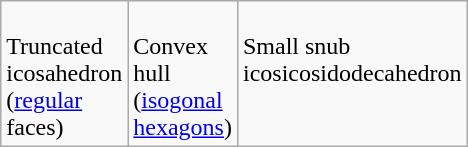<table class=wikitable width=200>
<tr valign=top>
<td><br>Truncated icosahedron<br>(<a href='#'>regular</a> faces)</td>
<td><br>Convex hull<br>(<a href='#'>isogonal</a> <a href='#'>hexagons</a>)</td>
<td><br>Small snub icosicosidodecahedron</td>
</tr>
</table>
